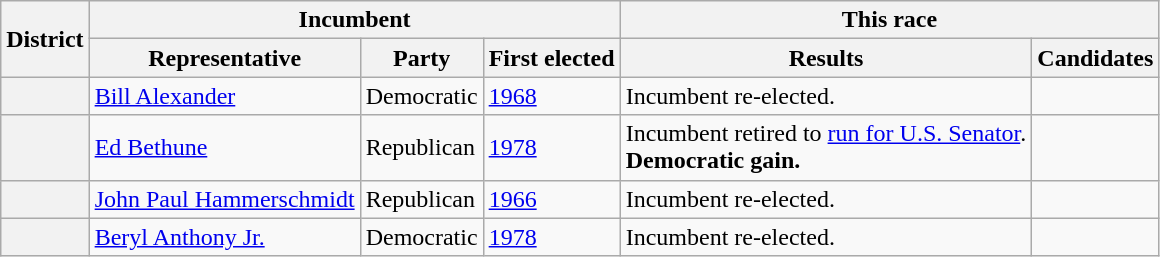<table class=wikitable>
<tr>
<th rowspan=2>District</th>
<th colspan=3>Incumbent</th>
<th colspan=2>This race</th>
</tr>
<tr>
<th>Representative</th>
<th>Party</th>
<th>First elected</th>
<th>Results</th>
<th>Candidates</th>
</tr>
<tr>
<th></th>
<td><a href='#'>Bill Alexander</a></td>
<td>Democratic</td>
<td><a href='#'>1968</a></td>
<td>Incumbent re-elected.</td>
<td nowrap></td>
</tr>
<tr>
<th></th>
<td><a href='#'>Ed Bethune</a></td>
<td>Republican</td>
<td><a href='#'>1978</a></td>
<td>Incumbent retired to <a href='#'>run for U.S. Senator</a>.<br><strong>Democratic gain.</strong></td>
<td nowrap></td>
</tr>
<tr>
<th></th>
<td><a href='#'>John Paul Hammerschmidt</a></td>
<td>Republican</td>
<td><a href='#'>1966</a></td>
<td>Incumbent re-elected.</td>
<td nowrap></td>
</tr>
<tr>
<th></th>
<td><a href='#'>Beryl Anthony Jr.</a></td>
<td>Democratic</td>
<td><a href='#'>1978</a></td>
<td>Incumbent re-elected.</td>
<td nowrap></td>
</tr>
</table>
